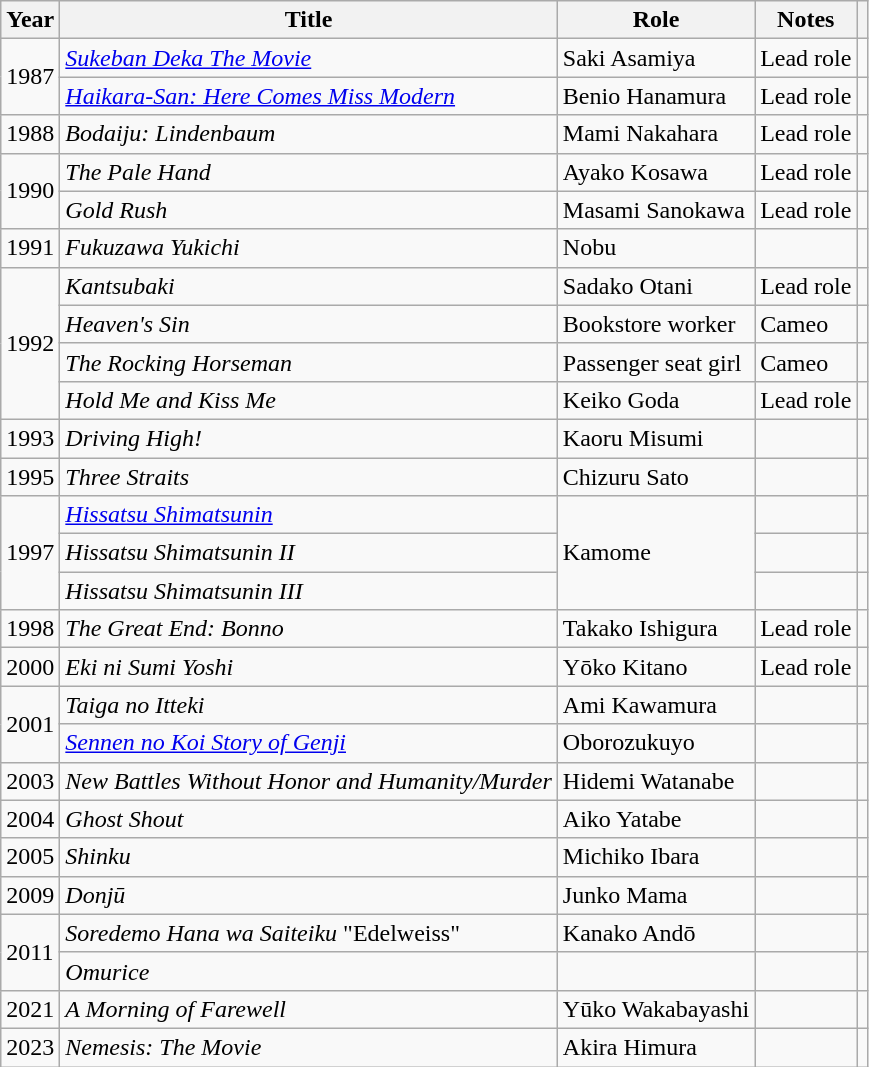<table class="wikitable plainrowheaders sortable"  style=font-size:100%>
<tr>
<th scope="col">Year</th>
<th scope="col">Title</th>
<th scope="col">Role</th>
<th scope="col" class="unsortable">Notes</th>
<th scope="col" class="unsortable"></th>
</tr>
<tr>
<td rowspan="2">1987</td>
<td><em><a href='#'>Sukeban Deka The Movie</a></em></td>
<td>Saki Asamiya</td>
<td>Lead role</td>
<td style="text-align:center;"></td>
</tr>
<tr>
<td><em><a href='#'>Haikara-San: Here Comes Miss Modern</a></em></td>
<td>Benio Hanamura</td>
<td>Lead role</td>
<td style="text-align:center;"></td>
</tr>
<tr>
<td>1988</td>
<td><em>Bodaiju: Lindenbaum</em></td>
<td>Mami Nakahara</td>
<td>Lead role</td>
<td style="text-align:center;"></td>
</tr>
<tr>
<td rowspan="2">1990</td>
<td><em>The Pale Hand</em></td>
<td>Ayako Kosawa</td>
<td>Lead role</td>
<td style="text-align:center;"></td>
</tr>
<tr>
<td><em>Gold Rush</em></td>
<td>Masami Sanokawa</td>
<td>Lead role</td>
<td style="text-align:center;"></td>
</tr>
<tr>
<td>1991</td>
<td><em>Fukuzawa Yukichi</em></td>
<td>Nobu</td>
<td></td>
<td style="text-align:center;"></td>
</tr>
<tr>
<td rowspan="4">1992</td>
<td><em>Kantsubaki</em></td>
<td>Sadako Otani</td>
<td>Lead role</td>
<td style="text-align:center;"></td>
</tr>
<tr>
<td><em>Heaven's Sin</em></td>
<td>Bookstore worker</td>
<td>Cameo</td>
<td style="text-align:center;"></td>
</tr>
<tr>
<td><em>The Rocking Horseman</em></td>
<td>Passenger seat girl</td>
<td>Cameo</td>
<td style="text-align:center;"></td>
</tr>
<tr>
<td><em>Hold Me and Kiss Me</em></td>
<td>Keiko Goda</td>
<td>Lead role</td>
<td style="text-align:center;"></td>
</tr>
<tr>
<td>1993</td>
<td><em>Driving High!</em></td>
<td>Kaoru Misumi</td>
<td></td>
<td style="text-align:center;"></td>
</tr>
<tr>
<td>1995</td>
<td><em>Three Straits</em></td>
<td>Chizuru Sato</td>
<td></td>
<td style="text-align:center;"></td>
</tr>
<tr>
<td rowspan="3">1997</td>
<td><em><a href='#'>Hissatsu Shimatsunin</a></em></td>
<td rowspan="3">Kamome</td>
<td></td>
<td style="text-align:center;"></td>
</tr>
<tr>
<td><em>Hissatsu Shimatsunin II</em></td>
<td></td>
<td style="text-align:center;"></td>
</tr>
<tr>
<td><em>Hissatsu Shimatsunin III</em></td>
<td></td>
<td style="text-align:center;"></td>
</tr>
<tr>
<td>1998</td>
<td><em>The Great End: Bonno</em></td>
<td>Takako Ishigura</td>
<td>Lead role</td>
<td style="text-align:center;"></td>
</tr>
<tr>
<td>2000</td>
<td><em>Eki ni Sumi Yoshi</em></td>
<td>Yōko Kitano</td>
<td>Lead role</td>
<td style="text-align:center;"></td>
</tr>
<tr>
<td rowspan="2">2001</td>
<td><em>Taiga no Itteki</em></td>
<td>Ami Kawamura</td>
<td></td>
<td style="text-align:center;"></td>
</tr>
<tr>
<td><em><a href='#'>Sennen no Koi Story of Genji</a></em></td>
<td>Oborozukuyo</td>
<td></td>
<td style="text-align:center;"></td>
</tr>
<tr>
<td>2003</td>
<td><em>New Battles Without Honor and Humanity/Murder</em></td>
<td>Hidemi Watanabe</td>
<td></td>
<td style="text-align:center;"></td>
</tr>
<tr>
<td>2004</td>
<td><em>Ghost Shout</em></td>
<td>Aiko Yatabe</td>
<td></td>
<td style="text-align:center;"></td>
</tr>
<tr>
<td>2005</td>
<td><em>Shinku</em></td>
<td>Michiko Ibara</td>
<td></td>
<td style="text-align:center;"></td>
</tr>
<tr>
<td>2009</td>
<td><em>Donjū</em></td>
<td>Junko Mama</td>
<td></td>
<td style="text-align:center;"></td>
</tr>
<tr>
<td rowspan="2">2011</td>
<td><em>Soredemo Hana wa Saiteiku</em> "Edelweiss"</td>
<td>Kanako Andō</td>
<td></td>
<td style="text-align:center;"></td>
</tr>
<tr>
<td><em>Omurice</em></td>
<td></td>
<td></td>
<td style="text-align:center;"></td>
</tr>
<tr>
<td>2021</td>
<td><em>A Morning of Farewell</em></td>
<td>Yūko Wakabayashi</td>
<td></td>
<td style="text-align:center;"></td>
</tr>
<tr>
<td>2023</td>
<td><em>Nemesis: The Movie</em></td>
<td>Akira Himura</td>
<td></td>
<td style="text-align:center;"></td>
</tr>
</table>
